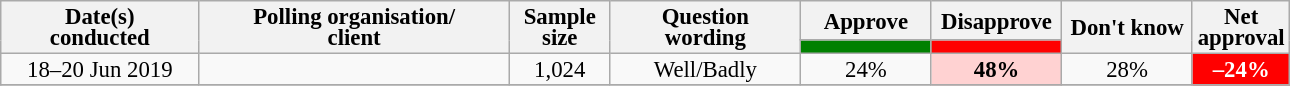<table class="wikitable collapsible sortable" style="text-align:center;font-size:95%;line-height:14px;">
<tr>
<th style="width:125px;" rowspan="2">Date(s)<br>conducted</th>
<th style="width:200px;" rowspan="2">Polling organisation/<br>client</th>
<th style="width:60px;" rowspan="2">Sample size</th>
<th style="width:120px;" rowspan="2">Question<br>wording</th>
<th class="unsortable" style="width:80px;">Approve</th>
<th class="unsortable" style="width:80px;">Disapprove</th>
<th class="unsortable" style="width:80px;" rowspan="2">Don't know</th>
<th class="unsortable" style="width:20px;" rowspan="2">Net approval</th>
</tr>
<tr>
<th class="unsortable" style="color:inherit;background:green;width:60px;"></th>
<th class="unsortable" style="color:inherit;background:red;width:60px;"></th>
</tr>
<tr>
<td>18–20 Jun 2019</td>
<td></td>
<td>1,024</td>
<td>Well/Badly</td>
<td>24%</td>
<td style="background:#FFD2D2"><strong>48%</strong></td>
<td>28%</td>
<td style="background:red;color:white;"><strong>–24%</strong></td>
</tr>
<tr>
</tr>
</table>
